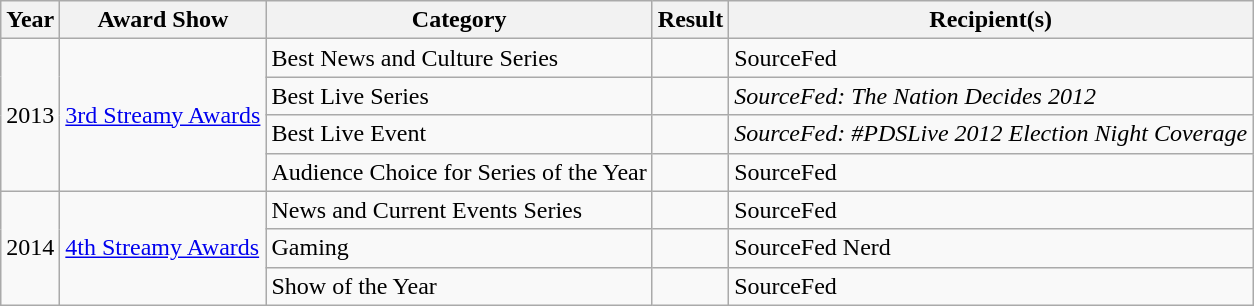<table class="wikitable">
<tr>
<th>Year</th>
<th>Award Show</th>
<th>Category</th>
<th>Result</th>
<th>Recipient(s)</th>
</tr>
<tr>
<td rowspan="4">2013</td>
<td rowspan="4"><a href='#'>3rd Streamy Awards</a></td>
<td>Best News and Culture Series</td>
<td></td>
<td>SourceFed</td>
</tr>
<tr>
<td>Best Live Series</td>
<td></td>
<td><em>SourceFed: The Nation Decides 2012</em></td>
</tr>
<tr>
<td>Best Live Event</td>
<td></td>
<td><em>SourceFed: #PDSLive 2012 Election Night Coverage</em></td>
</tr>
<tr>
<td>Audience Choice for Series of the Year</td>
<td></td>
<td>SourceFed</td>
</tr>
<tr>
<td rowspan="3">2014</td>
<td rowspan="3"><a href='#'>4th Streamy Awards</a></td>
<td>News and Current Events Series</td>
<td></td>
<td>SourceFed</td>
</tr>
<tr>
<td>Gaming</td>
<td></td>
<td>SourceFed Nerd</td>
</tr>
<tr>
<td>Show of the Year</td>
<td></td>
<td>SourceFed</td>
</tr>
</table>
